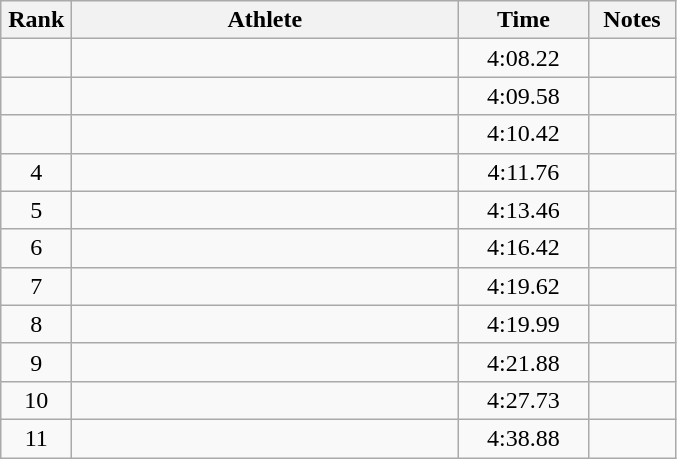<table class="wikitable" style="text-align:center">
<tr>
<th width=40>Rank</th>
<th width=250>Athlete</th>
<th width=80>Time</th>
<th width=50>Notes</th>
</tr>
<tr>
<td></td>
<td align=left></td>
<td>4:08.22</td>
<td></td>
</tr>
<tr>
<td></td>
<td align=left></td>
<td>4:09.58</td>
<td></td>
</tr>
<tr>
<td></td>
<td align=left></td>
<td>4:10.42</td>
<td></td>
</tr>
<tr>
<td>4</td>
<td align=left></td>
<td>4:11.76</td>
<td></td>
</tr>
<tr>
<td>5</td>
<td align=left></td>
<td>4:13.46</td>
<td></td>
</tr>
<tr>
<td>6</td>
<td align=left></td>
<td>4:16.42</td>
<td></td>
</tr>
<tr>
<td>7</td>
<td align=left></td>
<td>4:19.62</td>
<td></td>
</tr>
<tr>
<td>8</td>
<td align=left></td>
<td>4:19.99</td>
<td></td>
</tr>
<tr>
<td>9</td>
<td align=left></td>
<td>4:21.88</td>
<td></td>
</tr>
<tr>
<td>10</td>
<td align=left></td>
<td>4:27.73</td>
<td></td>
</tr>
<tr>
<td>11</td>
<td align=left></td>
<td>4:38.88</td>
<td></td>
</tr>
</table>
